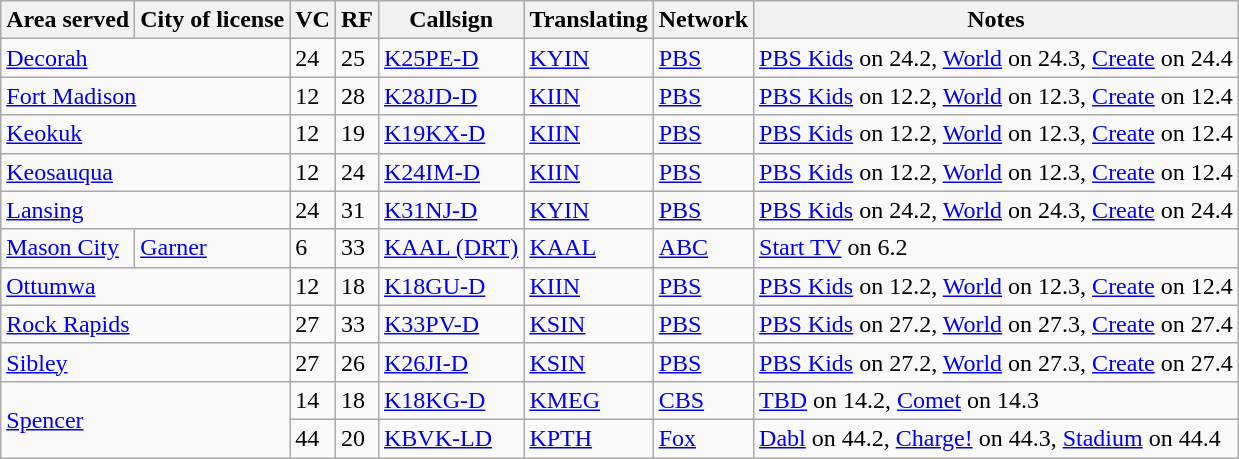<table class="sortable wikitable" style="margin: 1em 1em 1em 0; background: #f9f9f9;">
<tr>
<th>Area served</th>
<th>City of license</th>
<th>VC</th>
<th>RF</th>
<th>Callsign</th>
<th>Translating</th>
<th>Network</th>
<th class="unsortable">Notes</th>
</tr>
<tr>
<td colspan="2"><a href='#'>Decorah</a></td>
<td>24</td>
<td>25</td>
<td><a href='#'>K25PE-D</a></td>
<td><a href='#'>KYIN</a></td>
<td><a href='#'>PBS</a></td>
<td><a href='#'>PBS Kids</a> on 24.2, <a href='#'>World</a> on 24.3, <a href='#'>Create</a> on 24.4</td>
</tr>
<tr>
<td colspan="2"><a href='#'>Fort Madison</a></td>
<td>12</td>
<td>28</td>
<td><a href='#'>K28JD-D</a></td>
<td><a href='#'>KIIN</a></td>
<td><a href='#'>PBS</a></td>
<td><a href='#'>PBS Kids</a> on 12.2, <a href='#'>World</a> on 12.3, <a href='#'>Create</a> on 12.4</td>
</tr>
<tr>
<td colspan="2"><a href='#'>Keokuk</a></td>
<td>12</td>
<td>19</td>
<td><a href='#'>K19KX-D</a></td>
<td><a href='#'>KIIN</a></td>
<td><a href='#'>PBS</a></td>
<td><a href='#'>PBS Kids</a> on 12.2, <a href='#'>World</a> on 12.3, <a href='#'>Create</a> on 12.4</td>
</tr>
<tr>
<td colspan="2"><a href='#'>Keosauqua</a></td>
<td>12</td>
<td>24</td>
<td><a href='#'>K24IM-D</a></td>
<td><a href='#'>KIIN</a></td>
<td><a href='#'>PBS</a></td>
<td><a href='#'>PBS Kids</a> on 12.2, <a href='#'>World</a> on 12.3, <a href='#'>Create</a> on 12.4</td>
</tr>
<tr>
<td colspan="2"><a href='#'>Lansing</a></td>
<td>24</td>
<td>31</td>
<td><a href='#'>K31NJ-D</a></td>
<td><a href='#'>KYIN</a></td>
<td><a href='#'>PBS</a></td>
<td><a href='#'>PBS Kids</a> on 24.2, <a href='#'>World</a> on 24.3, <a href='#'>Create</a> on 24.4</td>
</tr>
<tr>
<td><a href='#'>Mason City</a></td>
<td><a href='#'>Garner</a></td>
<td>6</td>
<td>33</td>
<td><a href='#'>KAAL (DRT)</a></td>
<td><a href='#'>KAAL</a></td>
<td><a href='#'>ABC</a></td>
<td><a href='#'>Start TV</a> on 6.2</td>
</tr>
<tr>
<td colspan="2"><a href='#'>Ottumwa</a></td>
<td>12</td>
<td>18</td>
<td><a href='#'>K18GU-D</a></td>
<td><a href='#'>KIIN</a></td>
<td><a href='#'>PBS</a></td>
<td><a href='#'>PBS Kids</a> on 12.2, <a href='#'>World</a> on 12.3, <a href='#'>Create</a> on 12.4</td>
</tr>
<tr>
<td colspan="2"><a href='#'>Rock Rapids</a></td>
<td>27</td>
<td>33</td>
<td><a href='#'>K33PV-D</a></td>
<td><a href='#'>KSIN</a></td>
<td><a href='#'>PBS</a></td>
<td><a href='#'>PBS Kids</a> on 27.2, <a href='#'>World</a> on 27.3, <a href='#'>Create</a> on 27.4</td>
</tr>
<tr>
<td colspan="2"><a href='#'>Sibley</a></td>
<td>27</td>
<td>26</td>
<td><a href='#'>K26JI-D</a></td>
<td><a href='#'>KSIN</a></td>
<td><a href='#'>PBS</a></td>
<td><a href='#'>PBS Kids</a> on 27.2, <a href='#'>World</a> on 27.3, <a href='#'>Create</a> on 27.4</td>
</tr>
<tr>
<td colspan="2" rowspan="2"><a href='#'>Spencer</a></td>
<td>14</td>
<td>18</td>
<td><a href='#'>K18KG-D</a></td>
<td><a href='#'>KMEG</a></td>
<td><a href='#'>CBS</a></td>
<td><a href='#'>TBD</a> on 14.2, <a href='#'>Comet</a> on 14.3</td>
</tr>
<tr>
<td>44</td>
<td>20</td>
<td><a href='#'>KBVK-LD</a></td>
<td><a href='#'>KPTH</a></td>
<td><a href='#'>Fox</a></td>
<td><a href='#'>Dabl</a> on 44.2, <a href='#'>Charge!</a> on 44.3, <a href='#'>Stadium</a> on 44.4</td>
</tr>
</table>
